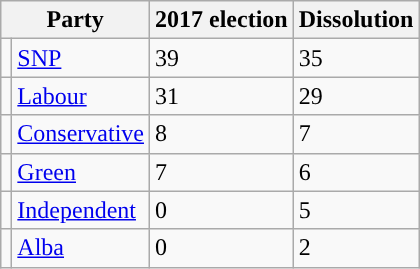<table class="wikitable">
<tr>
<th scope="col" colspan="2">Party</th>
<th scope="col">2017 election</th>
<th scope="col">Dissolution</th>
</tr>
<tr>
<td style="background:"></td>
<td scope="row"><a href='#'>SNP</a></td>
<td>39</td>
<td>35</td>
</tr>
<tr>
<td style="background:"></td>
<td scope="row"><a href='#'>Labour</a></td>
<td>31</td>
<td>29</td>
</tr>
<tr>
<td style="background:"></td>
<td scope="row"><a href='#'>Conservative</a></td>
<td>8</td>
<td>7</td>
</tr>
<tr>
<td style="background:"></td>
<td scope="row"><a href='#'>Green</a></td>
<td>7</td>
<td>6</td>
</tr>
<tr>
<td style="background:"></td>
<td scope="row"><a href='#'>Independent</a></td>
<td>0</td>
<td>5</td>
</tr>
<tr>
<td style="background:"></td>
<td scope="row"><a href='#'>Alba</a></td>
<td>0</td>
<td>2</td>
</tr>
</table>
